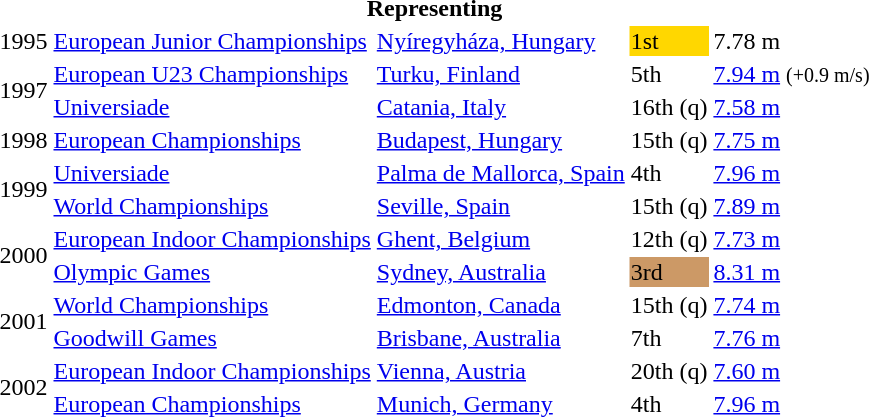<table>
<tr>
<th colspan="5">Representing </th>
</tr>
<tr>
<td>1995</td>
<td><a href='#'>European Junior Championships</a></td>
<td><a href='#'>Nyíregyháza, Hungary</a></td>
<td bgcolor=gold>1st</td>
<td>7.78 m</td>
</tr>
<tr>
<td rowspan=2>1997</td>
<td><a href='#'>European U23 Championships</a></td>
<td><a href='#'>Turku, Finland</a></td>
<td>5th</td>
<td><a href='#'>7.94 m</a> <small>(+0.9 m/s)</small></td>
</tr>
<tr>
<td><a href='#'>Universiade</a></td>
<td><a href='#'>Catania, Italy</a></td>
<td>16th (q)</td>
<td><a href='#'>7.58 m</a></td>
</tr>
<tr>
<td>1998</td>
<td><a href='#'>European Championships</a></td>
<td><a href='#'>Budapest, Hungary</a></td>
<td>15th (q)</td>
<td><a href='#'>7.75 m</a></td>
</tr>
<tr>
<td rowspan=2>1999</td>
<td><a href='#'>Universiade</a></td>
<td><a href='#'>Palma de Mallorca, Spain</a></td>
<td>4th</td>
<td><a href='#'>7.96 m</a></td>
</tr>
<tr>
<td><a href='#'>World Championships</a></td>
<td><a href='#'>Seville, Spain</a></td>
<td>15th (q)</td>
<td><a href='#'>7.89 m</a></td>
</tr>
<tr>
<td rowspan=2>2000</td>
<td><a href='#'>European Indoor Championships</a></td>
<td><a href='#'>Ghent, Belgium</a></td>
<td>12th (q)</td>
<td><a href='#'>7.73 m</a></td>
</tr>
<tr>
<td><a href='#'>Olympic Games</a></td>
<td><a href='#'>Sydney, Australia</a></td>
<td bgcolor=cc9966>3rd</td>
<td><a href='#'>8.31 m</a></td>
</tr>
<tr>
<td rowspan=2>2001</td>
<td><a href='#'>World Championships</a></td>
<td><a href='#'>Edmonton, Canada</a></td>
<td>15th (q)</td>
<td><a href='#'>7.74 m</a></td>
</tr>
<tr>
<td><a href='#'>Goodwill Games</a></td>
<td><a href='#'>Brisbane, Australia</a></td>
<td>7th</td>
<td><a href='#'>7.76 m</a></td>
</tr>
<tr>
<td rowspan=2>2002</td>
<td><a href='#'>European Indoor Championships</a></td>
<td><a href='#'>Vienna, Austria</a></td>
<td>20th (q)</td>
<td><a href='#'>7.60 m</a></td>
</tr>
<tr>
<td><a href='#'>European Championships</a></td>
<td><a href='#'>Munich, Germany</a></td>
<td>4th</td>
<td><a href='#'>7.96 m</a></td>
</tr>
</table>
